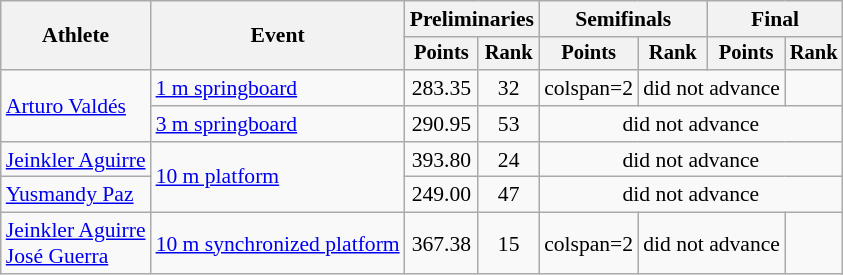<table class=wikitable style="font-size:90%;">
<tr>
<th rowspan="2">Athlete</th>
<th rowspan="2">Event</th>
<th colspan="2">Preliminaries</th>
<th colspan="2">Semifinals</th>
<th colspan="2">Final</th>
</tr>
<tr style="font-size:95%">
<th>Points</th>
<th>Rank</th>
<th>Points</th>
<th>Rank</th>
<th>Points</th>
<th>Rank</th>
</tr>
<tr align=center>
<td align=left rowspan=2><a href='#'>Arturo Valdés</a></td>
<td align=left><a href='#'>1 m springboard</a></td>
<td>283.35</td>
<td>32</td>
<td>colspan=2 </td>
<td colspan=2>did not advance</td>
</tr>
<tr align=center>
<td align=left><a href='#'>3 m springboard</a></td>
<td>290.95</td>
<td>53</td>
<td colspan=4>did not advance</td>
</tr>
<tr align=center>
<td align=left><a href='#'>Jeinkler Aguirre</a></td>
<td align=left rowspan=2><a href='#'>10 m platform</a></td>
<td>393.80</td>
<td>24</td>
<td colspan=4>did not advance</td>
</tr>
<tr align=center>
<td align=left><a href='#'>Yusmandy Paz</a></td>
<td>249.00</td>
<td>47</td>
<td colspan=4>did not advance</td>
</tr>
<tr align=center>
<td align=left><a href='#'>Jeinkler Aguirre</a><br><a href='#'>José Guerra</a></td>
<td align=left><a href='#'>10 m synchronized platform</a></td>
<td>367.38</td>
<td>15</td>
<td>colspan=2 </td>
<td colspan=2>did not advance</td>
</tr>
</table>
